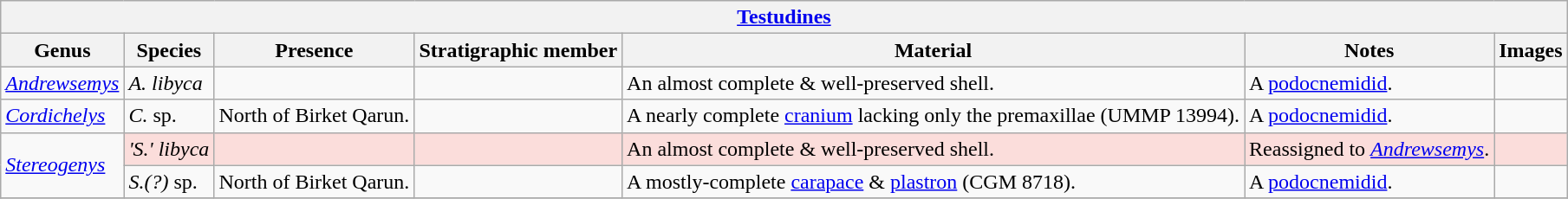<table class="wikitable" align="center">
<tr>
<th colspan="7" align="center"><strong><a href='#'>Testudines</a></strong></th>
</tr>
<tr>
<th>Genus</th>
<th>Species</th>
<th>Presence</th>
<th><strong>Stratigraphic member</strong></th>
<th><strong>Material</strong></th>
<th>Notes</th>
<th>Images</th>
</tr>
<tr>
<td><em><a href='#'>Andrewsemys</a></em></td>
<td><em>A. libyca</em></td>
<td></td>
<td></td>
<td>An almost complete & well-preserved shell.</td>
<td>A <a href='#'>podocnemidid</a>.</td>
<td></td>
</tr>
<tr>
<td><em><a href='#'>Cordichelys</a></em></td>
<td><em>C.</em> sp.</td>
<td>North of Birket Qarun.</td>
<td></td>
<td>A nearly complete <a href='#'>cranium</a> lacking only the premaxillae (UMMP 13994).</td>
<td>A <a href='#'>podocnemidid</a>.</td>
<td></td>
</tr>
<tr>
<td rowspan=2><em><a href='#'>Stereogenys</a></em></td>
<td style="background:#fbdddb;"><em>'S.' libyca</em></td>
<td style="background:#fbdddb;"></td>
<td style="background:#fbdddb;"></td>
<td style="background:#fbdddb;">An almost complete & well-preserved shell.</td>
<td style="background:#fbdddb;">Reassigned to <em><a href='#'>Andrewsemys</a></em>.</td>
<td style="background:#fbdddb;"></td>
</tr>
<tr>
<td><em>S.(?)</em> sp.</td>
<td>North of Birket Qarun.</td>
<td></td>
<td>A mostly-complete <a href='#'>carapace</a> & <a href='#'>plastron</a> (CGM 8718).</td>
<td>A <a href='#'>podocnemidid</a>.</td>
<td></td>
</tr>
<tr>
</tr>
</table>
